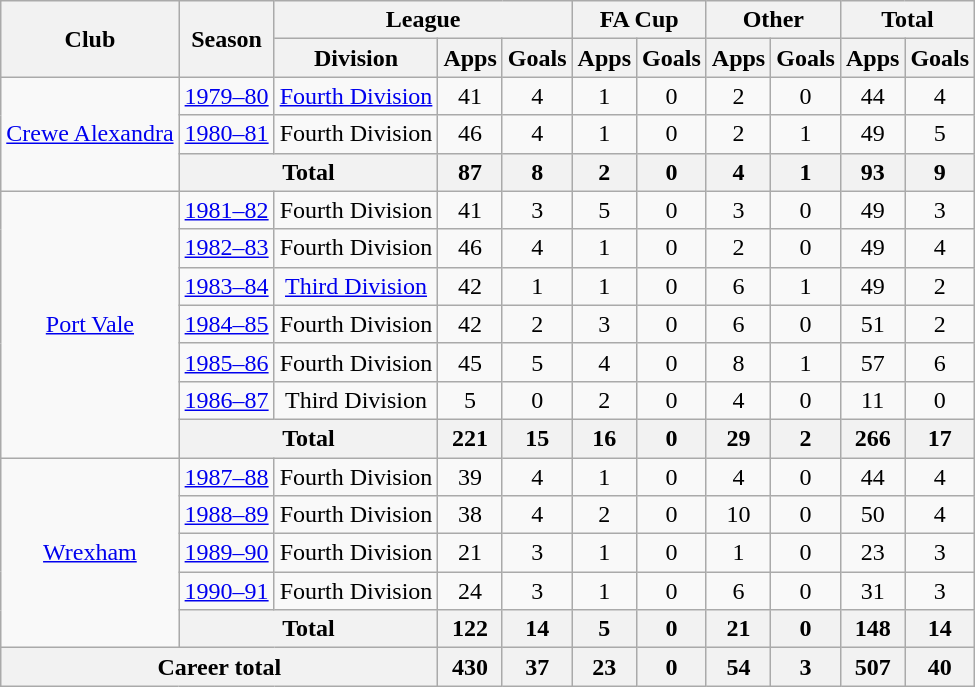<table class="wikitable" style="text-align:center">
<tr>
<th rowspan="2">Club</th>
<th rowspan="2">Season</th>
<th colspan="3">League</th>
<th colspan="2">FA Cup</th>
<th colspan="2">Other</th>
<th colspan="2">Total</th>
</tr>
<tr>
<th>Division</th>
<th>Apps</th>
<th>Goals</th>
<th>Apps</th>
<th>Goals</th>
<th>Apps</th>
<th>Goals</th>
<th>Apps</th>
<th>Goals</th>
</tr>
<tr>
<td rowspan="3"><a href='#'>Crewe Alexandra</a></td>
<td><a href='#'>1979–80</a></td>
<td><a href='#'>Fourth Division</a></td>
<td>41</td>
<td>4</td>
<td>1</td>
<td>0</td>
<td>2</td>
<td>0</td>
<td>44</td>
<td>4</td>
</tr>
<tr>
<td><a href='#'>1980–81</a></td>
<td>Fourth Division</td>
<td>46</td>
<td>4</td>
<td>1</td>
<td>0</td>
<td>2</td>
<td>1</td>
<td>49</td>
<td>5</td>
</tr>
<tr>
<th colspan="2">Total</th>
<th>87</th>
<th>8</th>
<th>2</th>
<th>0</th>
<th>4</th>
<th>1</th>
<th>93</th>
<th>9</th>
</tr>
<tr>
<td rowspan="7"><a href='#'>Port Vale</a></td>
<td><a href='#'>1981–82</a></td>
<td>Fourth Division</td>
<td>41</td>
<td>3</td>
<td>5</td>
<td>0</td>
<td>3</td>
<td>0</td>
<td>49</td>
<td>3</td>
</tr>
<tr>
<td><a href='#'>1982–83</a></td>
<td>Fourth Division</td>
<td>46</td>
<td>4</td>
<td>1</td>
<td>0</td>
<td>2</td>
<td>0</td>
<td>49</td>
<td>4</td>
</tr>
<tr>
<td><a href='#'>1983–84</a></td>
<td><a href='#'>Third Division</a></td>
<td>42</td>
<td>1</td>
<td>1</td>
<td>0</td>
<td>6</td>
<td>1</td>
<td>49</td>
<td>2</td>
</tr>
<tr>
<td><a href='#'>1984–85</a></td>
<td>Fourth Division</td>
<td>42</td>
<td>2</td>
<td>3</td>
<td>0</td>
<td>6</td>
<td>0</td>
<td>51</td>
<td>2</td>
</tr>
<tr>
<td><a href='#'>1985–86</a></td>
<td>Fourth Division</td>
<td>45</td>
<td>5</td>
<td>4</td>
<td>0</td>
<td>8</td>
<td>1</td>
<td>57</td>
<td>6</td>
</tr>
<tr>
<td><a href='#'>1986–87</a></td>
<td>Third Division</td>
<td>5</td>
<td>0</td>
<td>2</td>
<td>0</td>
<td>4</td>
<td>0</td>
<td>11</td>
<td>0</td>
</tr>
<tr>
<th colspan="2">Total</th>
<th>221</th>
<th>15</th>
<th>16</th>
<th>0</th>
<th>29</th>
<th>2</th>
<th>266</th>
<th>17</th>
</tr>
<tr>
<td rowspan="5"><a href='#'>Wrexham</a></td>
<td><a href='#'>1987–88</a></td>
<td>Fourth Division</td>
<td>39</td>
<td>4</td>
<td>1</td>
<td>0</td>
<td>4</td>
<td>0</td>
<td>44</td>
<td>4</td>
</tr>
<tr>
<td><a href='#'>1988–89</a></td>
<td>Fourth Division</td>
<td>38</td>
<td>4</td>
<td>2</td>
<td>0</td>
<td>10</td>
<td>0</td>
<td>50</td>
<td>4</td>
</tr>
<tr>
<td><a href='#'>1989–90</a></td>
<td>Fourth Division</td>
<td>21</td>
<td>3</td>
<td>1</td>
<td>0</td>
<td>1</td>
<td>0</td>
<td>23</td>
<td>3</td>
</tr>
<tr>
<td><a href='#'>1990–91</a></td>
<td>Fourth Division</td>
<td>24</td>
<td>3</td>
<td>1</td>
<td>0</td>
<td>6</td>
<td>0</td>
<td>31</td>
<td>3</td>
</tr>
<tr>
<th colspan="2">Total</th>
<th>122</th>
<th>14</th>
<th>5</th>
<th>0</th>
<th>21</th>
<th>0</th>
<th>148</th>
<th>14</th>
</tr>
<tr>
<th colspan="3">Career total</th>
<th>430</th>
<th>37</th>
<th>23</th>
<th>0</th>
<th>54</th>
<th>3</th>
<th>507</th>
<th>40</th>
</tr>
</table>
